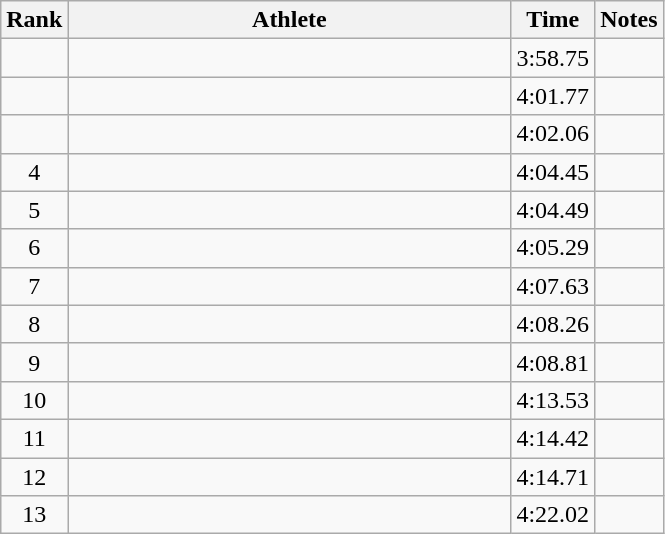<table class="wikitable" style="text-align:center">
<tr>
<th>Rank</th>
<th Style="width:18em">Athlete</th>
<th>Time</th>
<th>Notes</th>
</tr>
<tr>
<td></td>
<td style="text-align:left"></td>
<td>3:58.75</td>
<td></td>
</tr>
<tr>
<td></td>
<td style="text-align:left"></td>
<td>4:01.77</td>
<td></td>
</tr>
<tr>
<td></td>
<td style="text-align:left"></td>
<td>4:02.06</td>
<td></td>
</tr>
<tr>
<td>4</td>
<td style="text-align:left"></td>
<td>4:04.45</td>
<td></td>
</tr>
<tr>
<td>5</td>
<td style="text-align:left"></td>
<td>4:04.49</td>
<td></td>
</tr>
<tr>
<td>6</td>
<td style="text-align:left"></td>
<td>4:05.29</td>
<td></td>
</tr>
<tr>
<td>7</td>
<td style="text-align:left"></td>
<td>4:07.63</td>
<td></td>
</tr>
<tr>
<td>8</td>
<td style="text-align:left"></td>
<td>4:08.26</td>
<td></td>
</tr>
<tr>
<td>9</td>
<td style="text-align:left"></td>
<td>4:08.81</td>
<td></td>
</tr>
<tr>
<td>10</td>
<td style="text-align:left"></td>
<td>4:13.53</td>
<td></td>
</tr>
<tr>
<td>11</td>
<td style="text-align:left"></td>
<td>4:14.42</td>
<td></td>
</tr>
<tr>
<td>12</td>
<td style="text-align:left"></td>
<td>4:14.71</td>
<td></td>
</tr>
<tr>
<td>13</td>
<td style="text-align:left"></td>
<td>4:22.02</td>
<td></td>
</tr>
</table>
